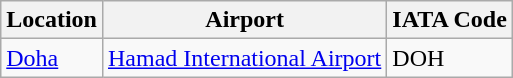<table class="wikitable">
<tr>
<th>Location</th>
<th>Airport</th>
<th>IATA Code</th>
</tr>
<tr>
<td><a href='#'>Doha</a></td>
<td><a href='#'>Hamad International Airport</a></td>
<td>DOH</td>
</tr>
</table>
